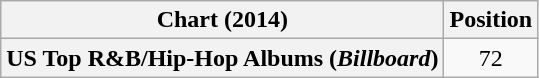<table class="wikitable plainrowheaders" style="text-align:center">
<tr>
<th scope="col">Chart (2014)</th>
<th scope="col">Position</th>
</tr>
<tr>
<th scope="row">US Top R&B/Hip-Hop Albums (<em>Billboard</em>)</th>
<td>72</td>
</tr>
</table>
